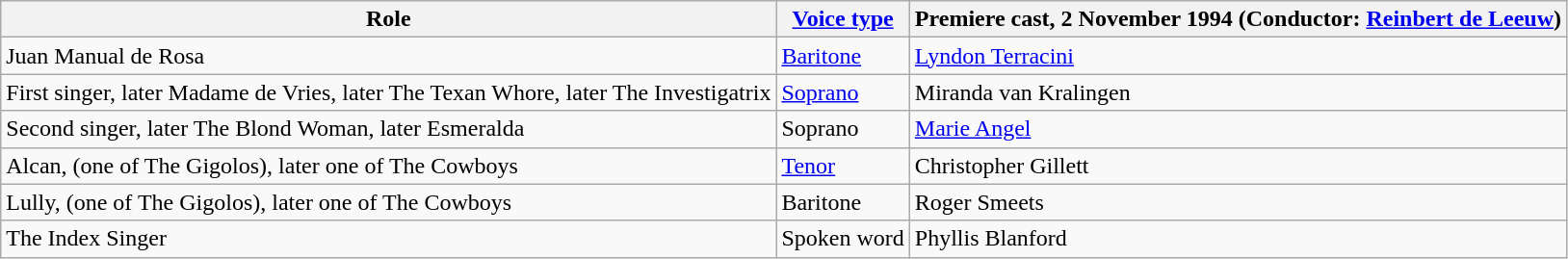<table class="wikitable">
<tr>
<th>Role</th>
<th><a href='#'>Voice type</a></th>
<th>Premiere cast, 2 November 1994 (Conductor: <a href='#'>Reinbert de Leeuw</a>)</th>
</tr>
<tr>
<td>Juan Manual de Rosa</td>
<td><a href='#'>Baritone</a></td>
<td><a href='#'>Lyndon Terracini</a></td>
</tr>
<tr>
<td>First singer, later Madame de Vries, later The Texan Whore, later The Investigatrix</td>
<td><a href='#'>Soprano</a></td>
<td>Miranda van Kralingen</td>
</tr>
<tr>
<td>Second singer, later The Blond Woman, later Esmeralda</td>
<td>Soprano</td>
<td><a href='#'>Marie Angel</a></td>
</tr>
<tr>
<td>Alcan, (one of The Gigolos), later one of The Cowboys</td>
<td><a href='#'>Tenor</a></td>
<td>Christopher Gillett</td>
</tr>
<tr>
<td>Lully, (one of The Gigolos), later one of The Cowboys</td>
<td>Baritone</td>
<td>Roger Smeets</td>
</tr>
<tr>
<td>The Index Singer</td>
<td>Spoken word</td>
<td>Phyllis Blanford</td>
</tr>
</table>
